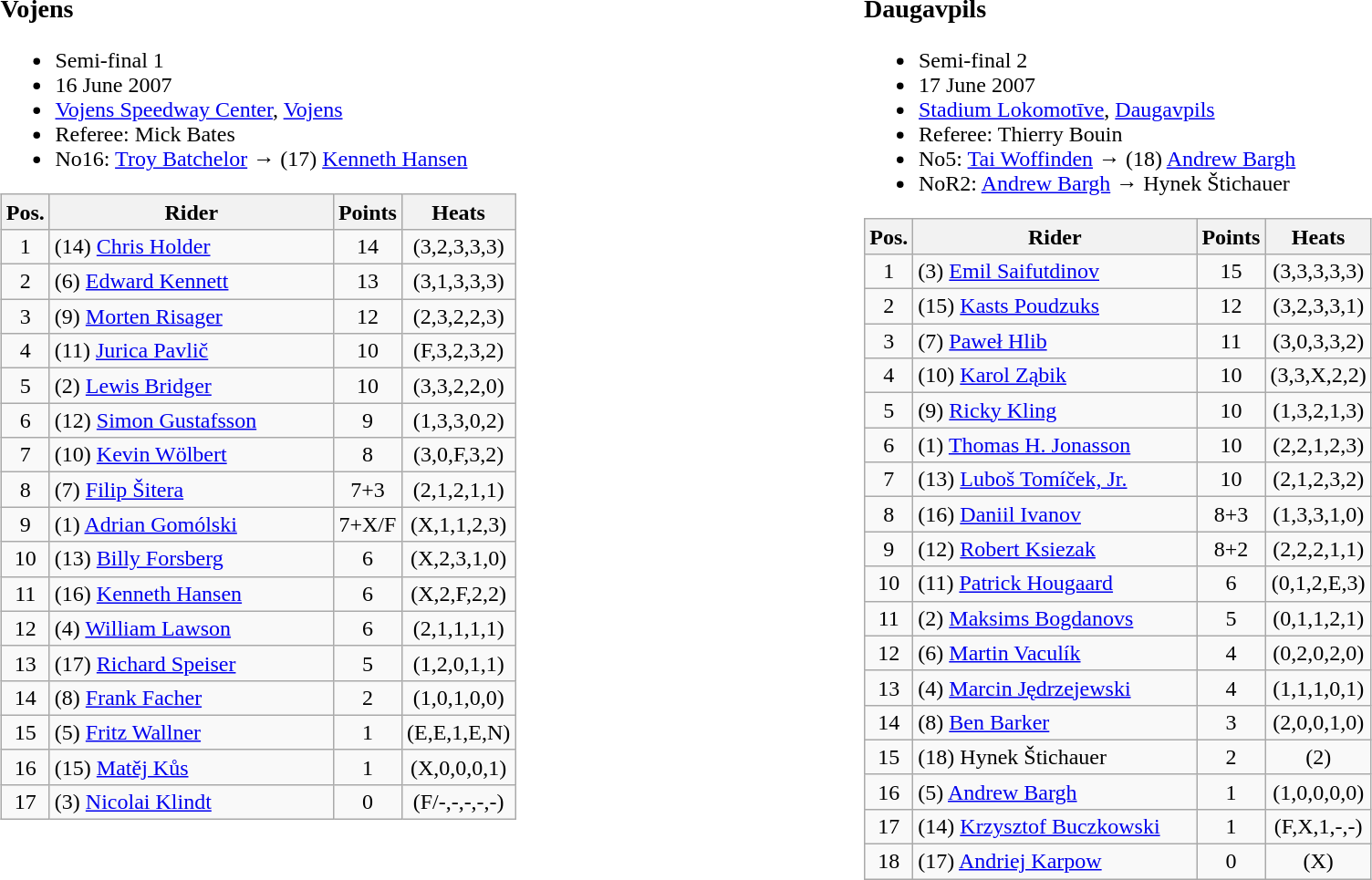<table width=100%>
<tr>
<td width=50% valign=top><br><h3>Vojens</h3><ul><li>Semi-final 1</li><li>16 June 2007</li><li> <a href='#'>Vojens Speedway Center</a>, <a href='#'>Vojens</a></li><li>Referee: Mick Bates</li><li>No16: <a href='#'>Troy Batchelor</a> → (17) <a href='#'>Kenneth Hansen</a></li></ul><table class=wikitable>
<tr>
<th width=25px>Pos.</th>
<th width=200px>Rider</th>
<th width=40px>Points</th>
<th width=70px>Heats</th>
</tr>
<tr align=center >
<td>1</td>
<td align=left> (14) <a href='#'>Chris Holder</a></td>
<td>14</td>
<td>(3,2,3,3,3)</td>
</tr>
<tr align=center >
<td>2</td>
<td align=left> (6) <a href='#'>Edward Kennett</a></td>
<td>13</td>
<td>(3,1,3,3,3)</td>
</tr>
<tr align=center >
<td>3</td>
<td align=left> (9) <a href='#'>Morten Risager</a></td>
<td>12</td>
<td>(2,3,2,2,3)</td>
</tr>
<tr align=center >
<td>4</td>
<td align=left> (11) <a href='#'>Jurica Pavlič</a></td>
<td>10</td>
<td>(F,3,2,3,2)</td>
</tr>
<tr align=center >
<td>5</td>
<td align=left> (2) <a href='#'>Lewis Bridger</a></td>
<td>10</td>
<td>(3,3,2,2,0)</td>
</tr>
<tr align=center >
<td>6</td>
<td align=left> (12) <a href='#'>Simon Gustafsson</a></td>
<td>9</td>
<td>(1,3,3,0,2)</td>
</tr>
<tr align=center >
<td>7</td>
<td align=left> (10) <a href='#'>Kevin Wölbert</a></td>
<td>8</td>
<td>(3,0,F,3,2)</td>
</tr>
<tr align=center >
<td>8</td>
<td align=left> (7) <a href='#'>Filip Šitera</a></td>
<td>7+3</td>
<td>(2,1,2,1,1)</td>
</tr>
<tr align=center >
<td>9</td>
<td align=left> (1) <a href='#'>Adrian Gomólski</a></td>
<td>7+X/F</td>
<td>(X,1,1,2,3)</td>
</tr>
<tr align=center >
<td>10</td>
<td align=left> (13) <a href='#'>Billy Forsberg</a></td>
<td>6</td>
<td>(X,2,3,1,0)</td>
</tr>
<tr align=center >
<td>11</td>
<td align=left> (16) <a href='#'>Kenneth Hansen</a></td>
<td>6</td>
<td>(X,2,F,2,2)</td>
</tr>
<tr align=center >
<td>12</td>
<td align=left> (4) <a href='#'>William Lawson</a></td>
<td>6</td>
<td>(2,1,1,1,1)</td>
</tr>
<tr align=center >
<td>13</td>
<td align=left> (17) <a href='#'>Richard Speiser</a></td>
<td>5</td>
<td>(1,2,0,1,1)</td>
</tr>
<tr align=center >
<td>14</td>
<td align=left> (8) <a href='#'>Frank Facher</a></td>
<td>2</td>
<td>(1,0,1,0,0)</td>
</tr>
<tr align=center >
<td>15</td>
<td align=left> (5) <a href='#'>Fritz Wallner</a></td>
<td>1</td>
<td>(E,E,1,E,N)</td>
</tr>
<tr align=center >
<td>16</td>
<td align=left> (15) <a href='#'>Matěj Kůs</a></td>
<td>1</td>
<td>(X,0,0,0,1)</td>
</tr>
<tr align=center >
<td>17</td>
<td align=left> (3) <a href='#'>Nicolai Klindt</a></td>
<td>0</td>
<td>(F/-,-,-,-,-)</td>
</tr>
</table>
</td>
<td width=50% valign=top><br><h3>Daugavpils</h3><ul><li>Semi-final 2</li><li>17 June 2007</li><li> <a href='#'>Stadium Lokomotīve</a>, <a href='#'>Daugavpils</a></li><li>Referee: Thierry Bouin</li><li>No5: <a href='#'>Tai Woffinden</a> → (18) <a href='#'>Andrew Bargh</a></li><li>NoR2: <a href='#'>Andrew Bargh</a> → Hynek Štichauer</li></ul><table class=wikitable>
<tr>
<th width=25px>Pos.</th>
<th width=200px>Rider</th>
<th width=40px>Points</th>
<th width=70px>Heats</th>
</tr>
<tr align=center >
<td>1</td>
<td align=left> (3) <a href='#'>Emil Saifutdinov</a></td>
<td>15</td>
<td>(3,3,3,3,3)</td>
</tr>
<tr align=center >
<td>2</td>
<td align=left> (15) <a href='#'>Kasts Poudzuks</a></td>
<td>12</td>
<td>(3,2,3,3,1)</td>
</tr>
<tr align=center >
<td>3</td>
<td align=left> (7) <a href='#'>Paweł Hlib</a></td>
<td>11</td>
<td>(3,0,3,3,2)</td>
</tr>
<tr align=center >
<td>4</td>
<td align=left> (10) <a href='#'>Karol Ząbik</a></td>
<td>10</td>
<td>(3,3,X,2,2)</td>
</tr>
<tr align=center >
<td>5</td>
<td align=left> (9) <a href='#'>Ricky Kling</a></td>
<td>10</td>
<td>(1,3,2,1,3)</td>
</tr>
<tr align=center >
<td>6</td>
<td align=left> (1) <a href='#'>Thomas H. Jonasson</a></td>
<td>10</td>
<td>(2,2,1,2,3)</td>
</tr>
<tr align=center >
<td>7</td>
<td align=left> (13) <a href='#'>Luboš Tomíček, Jr.</a></td>
<td>10</td>
<td>(2,1,2,3,2)</td>
</tr>
<tr align=center >
<td>8</td>
<td align=left> (16) <a href='#'>Daniil Ivanov</a></td>
<td>8+3</td>
<td>(1,3,3,1,0)</td>
</tr>
<tr align=center >
<td>9</td>
<td align=left> (12) <a href='#'>Robert Ksiezak</a></td>
<td>8+2</td>
<td>(2,2,2,1,1)</td>
</tr>
<tr align=center >
<td>10</td>
<td align=left> (11) <a href='#'>Patrick Hougaard</a></td>
<td>6</td>
<td>(0,1,2,E,3)</td>
</tr>
<tr align=center >
<td>11</td>
<td align=left> (2) <a href='#'>Maksims Bogdanovs</a></td>
<td>5</td>
<td>(0,1,1,2,1)</td>
</tr>
<tr align=center >
<td>12</td>
<td align=left> (6) <a href='#'>Martin Vaculík</a></td>
<td>4</td>
<td>(0,2,0,2,0)</td>
</tr>
<tr align=center >
<td>13</td>
<td align=left> (4) <a href='#'>Marcin Jędrzejewski</a></td>
<td>4</td>
<td>(1,1,1,0,1)</td>
</tr>
<tr align=center >
<td>14</td>
<td align=left> (8) <a href='#'>Ben Barker</a></td>
<td>3</td>
<td>(2,0,0,1,0)</td>
</tr>
<tr align=center >
<td>15</td>
<td align=left> (18) Hynek Štichauer</td>
<td>2</td>
<td>(2)</td>
</tr>
<tr align=center >
<td>16</td>
<td align=left> (5) <a href='#'>Andrew Bargh</a></td>
<td>1</td>
<td>(1,0,0,0,0)</td>
</tr>
<tr align=center >
<td>17</td>
<td align=left> (14) <a href='#'>Krzysztof Buczkowski</a></td>
<td>1</td>
<td>(F,X,1,-,-)</td>
</tr>
<tr align=center >
<td>18</td>
<td align=left> (17) <a href='#'>Andriej Karpow</a></td>
<td>0</td>
<td>(X)</td>
</tr>
</table>
</td>
</tr>
</table>
